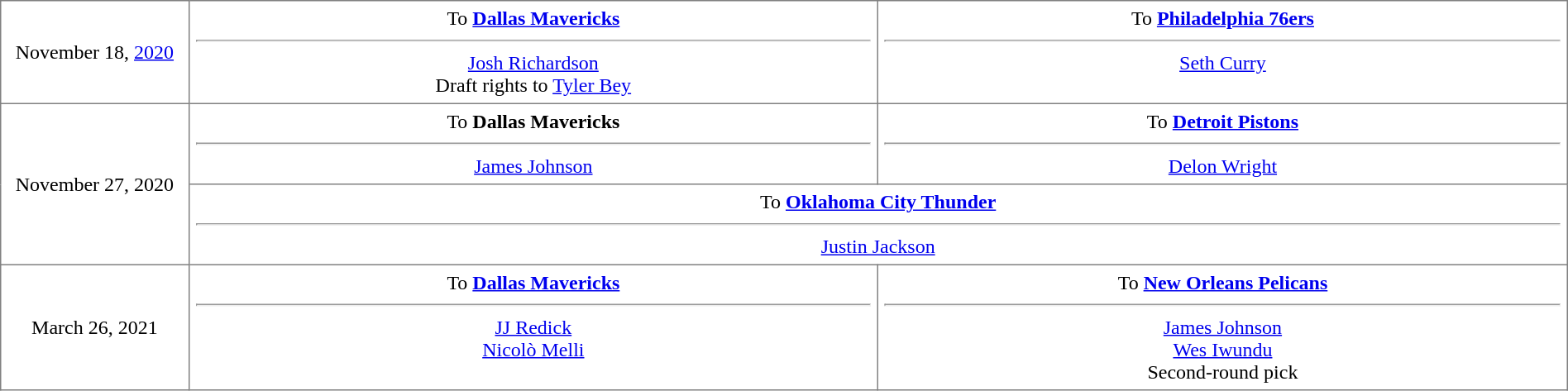<table border="1" style="border-collapse:collapse; text-align:center; width:100%;"  cellpadding="5">
<tr>
<td style="width:12%">November 18, <a href='#'>2020</a></td>
<td style="width:44%; vertical-align:top;">To <strong><a href='#'>Dallas Mavericks</a></strong><hr><a href='#'>Josh Richardson</a><br>Draft rights to <a href='#'>Tyler Bey</a></td>
<td style="width:44%; vertical-align:top;">To <strong><a href='#'>Philadelphia 76ers</a></strong><hr><a href='#'>Seth Curry</a></td>
</tr>
<tr>
<td style="width:12%" rowspan=2>November 27, 2020</td>
<td style="width:44%; vertical-align:top;">To <strong>Dallas Mavericks</strong><hr><a href='#'>James Johnson</a></td>
<td style="width:44%; vertical-align:top;">To <strong><a href='#'>Detroit Pistons</a></strong><hr><a href='#'>Delon Wright</a></td>
</tr>
<tr>
<td colspan="2" style="width:44%; vertical-align:top;">To <strong><a href='#'>Oklahoma City Thunder</a></strong><hr><a href='#'>Justin Jackson</a></td>
</tr>
<tr>
<td style="width:12%">March 26, 2021</td>
<td style="width:44%; vertical-align:top;">To <strong><a href='#'>Dallas Mavericks</a></strong><hr><a href='#'>JJ Redick</a><br><a href='#'>Nicolò Melli</a></td>
<td style="width:44%; vertical-align:top;">To <strong><a href='#'>New Orleans Pelicans</a></strong><hr><a href='#'>James Johnson</a><br><a href='#'>Wes Iwundu</a><br>Second-round pick</td>
</tr>
</table>
